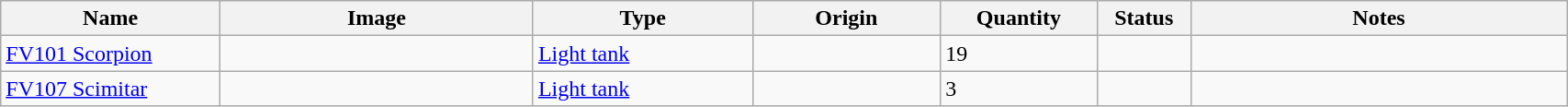<table class="wikitable" style="width:90%;">
<tr>
<th width=14%>Name</th>
<th width=20%>Image</th>
<th width=14%>Type</th>
<th width=12%>Origin</th>
<th width=10%>Quantity</th>
<th width=06%>Status</th>
<th width=24%>Notes</th>
</tr>
<tr>
<td><a href='#'>FV101 Scorpion</a></td>
<td></td>
<td><a href='#'>Light tank</a></td>
<td></td>
<td>19</td>
<td></td>
<td></td>
</tr>
<tr>
<td><a href='#'>FV107 Scimitar</a></td>
<td></td>
<td><a href='#'>Light tank</a></td>
<td></td>
<td>3</td>
<td></td>
<td></td>
</tr>
</table>
